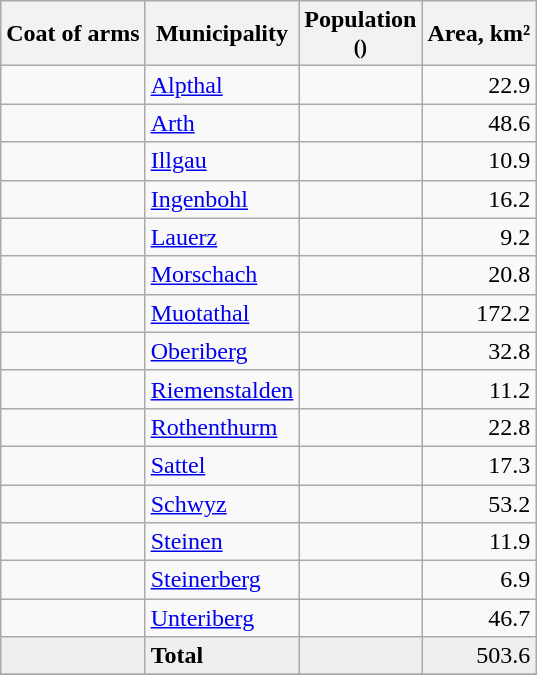<table class="wikitable">
<tr>
<th>Coat of arms</th>
<th>Municipality</th>
<th>Population<br><small>()</small></th>
<th>Area, km²</th>
</tr>
<tr>
<td align="center"></td>
<td><a href='#'>Alpthal</a></td>
<td align="center"></td>
<td align="right">22.9</td>
</tr>
<tr>
<td align="center"></td>
<td><a href='#'>Arth</a></td>
<td align="center"></td>
<td align="right">48.6</td>
</tr>
<tr>
<td align="center"></td>
<td><a href='#'>Illgau</a></td>
<td align="center"></td>
<td align="right">10.9</td>
</tr>
<tr>
<td align="center"></td>
<td><a href='#'>Ingenbohl</a></td>
<td align="center"></td>
<td align="right">16.2</td>
</tr>
<tr>
<td align="center"></td>
<td><a href='#'>Lauerz</a></td>
<td align="center"></td>
<td align="right">9.2</td>
</tr>
<tr>
<td align="center"></td>
<td><a href='#'>Morschach</a></td>
<td align="center"></td>
<td align="right">20.8</td>
</tr>
<tr>
<td align="center"></td>
<td><a href='#'>Muotathal</a></td>
<td align="center"></td>
<td align="right">172.2</td>
</tr>
<tr>
<td align="center"></td>
<td><a href='#'>Oberiberg</a></td>
<td align="center"></td>
<td align="right">32.8</td>
</tr>
<tr>
<td align="center"></td>
<td><a href='#'>Riemenstalden</a></td>
<td align="center"></td>
<td align="right">11.2</td>
</tr>
<tr>
<td align="center"></td>
<td><a href='#'>Rothenthurm</a></td>
<td align="center"></td>
<td align="right">22.8</td>
</tr>
<tr>
<td align="center"></td>
<td><a href='#'>Sattel</a></td>
<td align="center"></td>
<td align="right">17.3</td>
</tr>
<tr>
<td align="center"></td>
<td><a href='#'>Schwyz</a></td>
<td align="center"></td>
<td align="right">53.2</td>
</tr>
<tr>
<td align="center"></td>
<td><a href='#'>Steinen</a></td>
<td align="center"></td>
<td align="right">11.9</td>
</tr>
<tr>
<td align="center"></td>
<td><a href='#'>Steinerberg</a></td>
<td align="center"></td>
<td align="right">6.9</td>
</tr>
<tr>
<td align="center"></td>
<td><a href='#'>Unteriberg</a></td>
<td align="center"></td>
<td align="right">46.7</td>
</tr>
<tr style="background-color:#EFEFEF;">
<td align="center"></td>
<td><strong>Total</strong></td>
<td align="center"></td>
<td align="right">503.6</td>
</tr>
<tr>
</tr>
</table>
